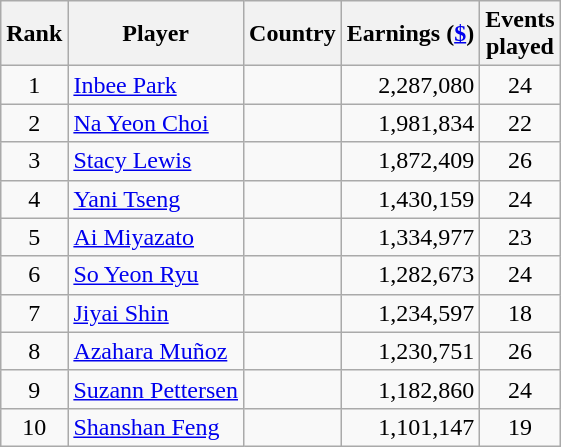<table class=wikitable style=text-align:center>
<tr>
<th>Rank</th>
<th>Player</th>
<th>Country</th>
<th>Earnings (<a href='#'>$</a>)</th>
<th>Events<br>played</th>
</tr>
<tr>
<td>1</td>
<td align=left><a href='#'>Inbee Park</a></td>
<td align=left></td>
<td align=right>2,287,080</td>
<td>24</td>
</tr>
<tr>
<td>2</td>
<td align=left><a href='#'>Na Yeon Choi</a></td>
<td align=left></td>
<td align=right>1,981,834</td>
<td>22</td>
</tr>
<tr>
<td>3</td>
<td align=left><a href='#'>Stacy Lewis</a></td>
<td align=left></td>
<td align=right>1,872,409</td>
<td>26</td>
</tr>
<tr>
<td>4</td>
<td align=left><a href='#'>Yani Tseng</a></td>
<td align=left></td>
<td align=right>1,430,159</td>
<td>24</td>
</tr>
<tr>
<td>5</td>
<td align=left><a href='#'>Ai Miyazato</a></td>
<td align=left></td>
<td align=right>1,334,977</td>
<td>23</td>
</tr>
<tr>
<td>6</td>
<td align=left><a href='#'>So Yeon Ryu</a></td>
<td align=left></td>
<td align=right>1,282,673</td>
<td>24</td>
</tr>
<tr>
<td>7</td>
<td align=left><a href='#'>Jiyai Shin</a></td>
<td align=left></td>
<td align=right>1,234,597</td>
<td>18</td>
</tr>
<tr>
<td>8</td>
<td align=left><a href='#'>Azahara Muñoz</a></td>
<td align=left></td>
<td align=right>1,230,751</td>
<td>26</td>
</tr>
<tr>
<td>9</td>
<td align=left><a href='#'>Suzann Pettersen</a></td>
<td align=left></td>
<td align=right>1,182,860</td>
<td>24</td>
</tr>
<tr>
<td>10</td>
<td align=left><a href='#'>Shanshan Feng</a></td>
<td align=left></td>
<td align=right>1,101,147</td>
<td>19</td>
</tr>
</table>
